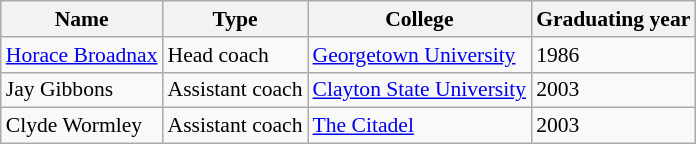<table class="wikitable" style="font-size: 90%;">
<tr>
<th>Name</th>
<th>Type</th>
<th>College</th>
<th>Graduating year</th>
</tr>
<tr>
<td><a href='#'>Horace Broadnax</a></td>
<td>Head coach</td>
<td><a href='#'>Georgetown University</a></td>
<td>1986</td>
</tr>
<tr>
<td>Jay Gibbons</td>
<td>Assistant coach</td>
<td><a href='#'>Clayton State University</a></td>
<td>2003</td>
</tr>
<tr>
<td>Clyde Wormley</td>
<td>Assistant coach</td>
<td><a href='#'>The Citadel</a></td>
<td>2003</td>
</tr>
</table>
